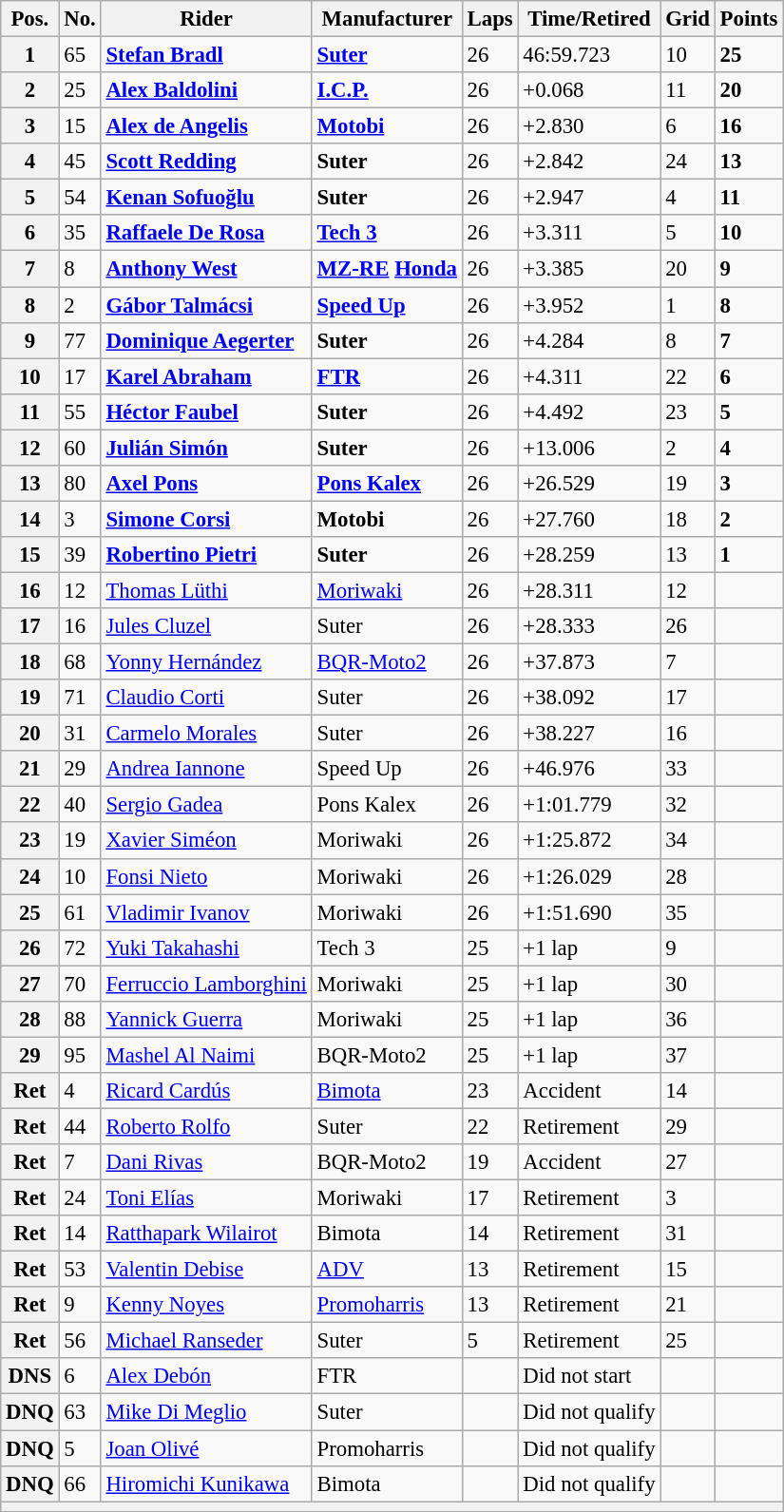<table class="wikitable" style="font-size: 95%;">
<tr>
<th>Pos.</th>
<th>No.</th>
<th>Rider</th>
<th>Manufacturer</th>
<th>Laps</th>
<th>Time/Retired</th>
<th>Grid</th>
<th>Points</th>
</tr>
<tr>
<th>1</th>
<td>65</td>
<td> <strong><a href='#'>Stefan Bradl</a></strong></td>
<td><strong><a href='#'>Suter</a></strong></td>
<td>26</td>
<td>46:59.723</td>
<td>10</td>
<td><strong>25</strong></td>
</tr>
<tr>
<th>2</th>
<td>25</td>
<td> <strong><a href='#'>Alex Baldolini</a></strong></td>
<td><strong><a href='#'>I.C.P.</a></strong></td>
<td>26</td>
<td>+0.068</td>
<td>11</td>
<td><strong>20</strong></td>
</tr>
<tr>
<th>3</th>
<td>15</td>
<td> <strong><a href='#'>Alex de Angelis</a></strong></td>
<td><strong><a href='#'>Motobi</a></strong></td>
<td>26</td>
<td>+2.830</td>
<td>6</td>
<td><strong>16</strong></td>
</tr>
<tr>
<th>4</th>
<td>45</td>
<td> <strong><a href='#'>Scott Redding</a></strong></td>
<td><strong>Suter</strong></td>
<td>26</td>
<td>+2.842</td>
<td>24</td>
<td><strong>13</strong></td>
</tr>
<tr>
<th>5</th>
<td>54</td>
<td> <strong><a href='#'>Kenan Sofuoğlu</a></strong></td>
<td><strong>Suter</strong></td>
<td>26</td>
<td>+2.947</td>
<td>4</td>
<td><strong>11</strong></td>
</tr>
<tr>
<th>6</th>
<td>35</td>
<td> <strong><a href='#'>Raffaele De Rosa</a></strong></td>
<td><strong><a href='#'>Tech 3</a></strong></td>
<td>26</td>
<td>+3.311</td>
<td>5</td>
<td><strong>10</strong></td>
</tr>
<tr>
<th>7</th>
<td>8</td>
<td> <strong><a href='#'>Anthony West</a></strong></td>
<td><strong><a href='#'>MZ-RE</a> <a href='#'>Honda</a></strong></td>
<td>26</td>
<td>+3.385</td>
<td>20</td>
<td><strong>9</strong></td>
</tr>
<tr>
<th>8</th>
<td>2</td>
<td> <strong><a href='#'>Gábor Talmácsi</a></strong></td>
<td><strong><a href='#'>Speed Up</a></strong></td>
<td>26</td>
<td>+3.952</td>
<td>1</td>
<td><strong>8</strong></td>
</tr>
<tr>
<th>9</th>
<td>77</td>
<td> <strong><a href='#'>Dominique Aegerter</a></strong></td>
<td><strong>Suter</strong></td>
<td>26</td>
<td>+4.284</td>
<td>8</td>
<td><strong>7</strong></td>
</tr>
<tr>
<th>10</th>
<td>17</td>
<td> <strong><a href='#'>Karel Abraham</a></strong></td>
<td><strong><a href='#'>FTR</a></strong></td>
<td>26</td>
<td>+4.311</td>
<td>22</td>
<td><strong>6</strong></td>
</tr>
<tr>
<th>11</th>
<td>55</td>
<td> <strong><a href='#'>Héctor Faubel</a></strong></td>
<td><strong>Suter</strong></td>
<td>26</td>
<td>+4.492</td>
<td>23</td>
<td><strong>5</strong></td>
</tr>
<tr>
<th>12</th>
<td>60</td>
<td> <strong><a href='#'>Julián Simón</a></strong></td>
<td><strong>Suter</strong></td>
<td>26</td>
<td>+13.006</td>
<td>2</td>
<td><strong>4</strong></td>
</tr>
<tr>
<th>13</th>
<td>80</td>
<td> <strong><a href='#'>Axel Pons</a></strong></td>
<td><strong><a href='#'>Pons Kalex</a></strong></td>
<td>26</td>
<td>+26.529</td>
<td>19</td>
<td><strong>3</strong></td>
</tr>
<tr>
<th>14</th>
<td>3</td>
<td> <strong><a href='#'>Simone Corsi</a></strong></td>
<td><strong>Motobi</strong></td>
<td>26</td>
<td>+27.760</td>
<td>18</td>
<td><strong>2</strong></td>
</tr>
<tr>
<th>15</th>
<td>39</td>
<td> <strong><a href='#'>Robertino Pietri</a></strong></td>
<td><strong>Suter</strong></td>
<td>26</td>
<td>+28.259</td>
<td>13</td>
<td><strong>1</strong></td>
</tr>
<tr>
<th>16</th>
<td>12</td>
<td> <a href='#'>Thomas Lüthi</a></td>
<td><a href='#'>Moriwaki</a></td>
<td>26</td>
<td>+28.311</td>
<td>12</td>
<td></td>
</tr>
<tr>
<th>17</th>
<td>16</td>
<td> <a href='#'>Jules Cluzel</a></td>
<td>Suter</td>
<td>26</td>
<td>+28.333</td>
<td>26</td>
<td></td>
</tr>
<tr>
<th>18</th>
<td>68</td>
<td> <a href='#'>Yonny Hernández</a></td>
<td><a href='#'>BQR-Moto2</a></td>
<td>26</td>
<td>+37.873</td>
<td>7</td>
<td></td>
</tr>
<tr>
<th>19</th>
<td>71</td>
<td> <a href='#'>Claudio Corti</a></td>
<td>Suter</td>
<td>26</td>
<td>+38.092</td>
<td>17</td>
<td></td>
</tr>
<tr>
<th>20</th>
<td>31</td>
<td> <a href='#'>Carmelo Morales</a></td>
<td>Suter</td>
<td>26</td>
<td>+38.227</td>
<td>16</td>
<td></td>
</tr>
<tr>
<th>21</th>
<td>29</td>
<td> <a href='#'>Andrea Iannone</a></td>
<td>Speed Up</td>
<td>26</td>
<td>+46.976</td>
<td>33</td>
<td></td>
</tr>
<tr>
<th>22</th>
<td>40</td>
<td> <a href='#'>Sergio Gadea</a></td>
<td>Pons Kalex</td>
<td>26</td>
<td>+1:01.779</td>
<td>32</td>
<td></td>
</tr>
<tr>
<th>23</th>
<td>19</td>
<td> <a href='#'>Xavier Siméon</a></td>
<td>Moriwaki</td>
<td>26</td>
<td>+1:25.872</td>
<td>34</td>
<td></td>
</tr>
<tr>
<th>24</th>
<td>10</td>
<td> <a href='#'>Fonsi Nieto</a></td>
<td>Moriwaki</td>
<td>26</td>
<td>+1:26.029</td>
<td>28</td>
<td></td>
</tr>
<tr>
<th>25</th>
<td>61</td>
<td> <a href='#'>Vladimir Ivanov</a></td>
<td>Moriwaki</td>
<td>26</td>
<td>+1:51.690</td>
<td>35</td>
<td></td>
</tr>
<tr>
<th>26</th>
<td>72</td>
<td> <a href='#'>Yuki Takahashi</a></td>
<td>Tech 3</td>
<td>25</td>
<td>+1 lap</td>
<td>9</td>
<td></td>
</tr>
<tr>
<th>27</th>
<td>70</td>
<td> <a href='#'>Ferruccio Lamborghini</a></td>
<td>Moriwaki</td>
<td>25</td>
<td>+1 lap</td>
<td>30</td>
<td></td>
</tr>
<tr>
<th>28</th>
<td>88</td>
<td> <a href='#'>Yannick Guerra</a></td>
<td>Moriwaki</td>
<td>25</td>
<td>+1 lap</td>
<td>36</td>
<td></td>
</tr>
<tr>
<th>29</th>
<td>95</td>
<td> <a href='#'>Mashel Al Naimi</a></td>
<td>BQR-Moto2</td>
<td>25</td>
<td>+1 lap</td>
<td>37</td>
<td></td>
</tr>
<tr>
<th>Ret</th>
<td>4</td>
<td> <a href='#'>Ricard Cardús</a></td>
<td><a href='#'>Bimota</a></td>
<td>23</td>
<td>Accident</td>
<td>14</td>
<td></td>
</tr>
<tr>
<th>Ret</th>
<td>44</td>
<td> <a href='#'>Roberto Rolfo</a></td>
<td>Suter</td>
<td>22</td>
<td>Retirement</td>
<td>29</td>
<td></td>
</tr>
<tr>
<th>Ret</th>
<td>7</td>
<td> <a href='#'>Dani Rivas</a></td>
<td>BQR-Moto2</td>
<td>19</td>
<td>Accident</td>
<td>27</td>
<td></td>
</tr>
<tr>
<th>Ret</th>
<td>24</td>
<td> <a href='#'>Toni Elías</a></td>
<td>Moriwaki</td>
<td>17</td>
<td>Retirement</td>
<td>3</td>
<td></td>
</tr>
<tr>
<th>Ret</th>
<td>14</td>
<td> <a href='#'>Ratthapark Wilairot</a></td>
<td>Bimota</td>
<td>14</td>
<td>Retirement</td>
<td>31</td>
<td></td>
</tr>
<tr>
<th>Ret</th>
<td>53</td>
<td> <a href='#'>Valentin Debise</a></td>
<td><a href='#'>ADV</a></td>
<td>13</td>
<td>Retirement</td>
<td>15</td>
<td></td>
</tr>
<tr>
<th>Ret</th>
<td>9</td>
<td> <a href='#'>Kenny Noyes</a></td>
<td><a href='#'>Promoharris</a></td>
<td>13</td>
<td>Retirement</td>
<td>21</td>
<td></td>
</tr>
<tr>
<th>Ret</th>
<td>56</td>
<td> <a href='#'>Michael Ranseder</a></td>
<td>Suter</td>
<td>5</td>
<td>Retirement</td>
<td>25</td>
<td></td>
</tr>
<tr>
<th>DNS</th>
<td>6</td>
<td> <a href='#'>Alex Debón</a></td>
<td>FTR</td>
<td></td>
<td>Did not start</td>
<td></td>
<td></td>
</tr>
<tr>
<th>DNQ</th>
<td>63</td>
<td> <a href='#'>Mike Di Meglio</a></td>
<td>Suter</td>
<td></td>
<td>Did not qualify</td>
<td></td>
<td></td>
</tr>
<tr>
<th>DNQ</th>
<td>5</td>
<td> <a href='#'>Joan Olivé</a></td>
<td>Promoharris</td>
<td></td>
<td>Did not qualify</td>
<td></td>
<td></td>
</tr>
<tr>
<th>DNQ</th>
<td>66</td>
<td> <a href='#'>Hiromichi Kunikawa</a></td>
<td>Bimota</td>
<td></td>
<td>Did not qualify</td>
<td></td>
<td></td>
</tr>
<tr>
<th colspan=8></th>
</tr>
<tr>
</tr>
</table>
